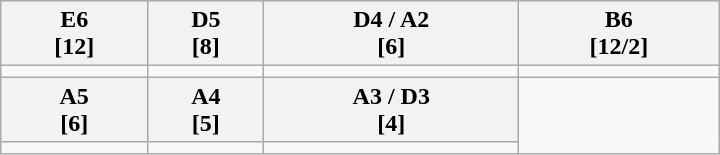<table class=wikitable width=480>
<tr>
<th>E6<br>[12]</th>
<th>D5<br>[8]</th>
<th>D4 / A2<br>[6]</th>
<th>B6<br>[12/2]</th>
</tr>
<tr valign=top align=center>
<td></td>
<td></td>
<td></td>
<td></td>
</tr>
<tr>
<th>A5<br>[6]</th>
<th>A4<br>[5]</th>
<th>A3 / D3<br>[4]</th>
</tr>
<tr valign=top align=center>
<td></td>
<td></td>
<td></td>
</tr>
</table>
